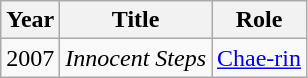<table class="wikitable">
<tr>
<th>Year</th>
<th>Title</th>
<th>Role</th>
</tr>
<tr>
<td>2007</td>
<td><em>Innocent Steps</em></td>
<td><a href='#'>Chae-rin</a></td>
</tr>
</table>
